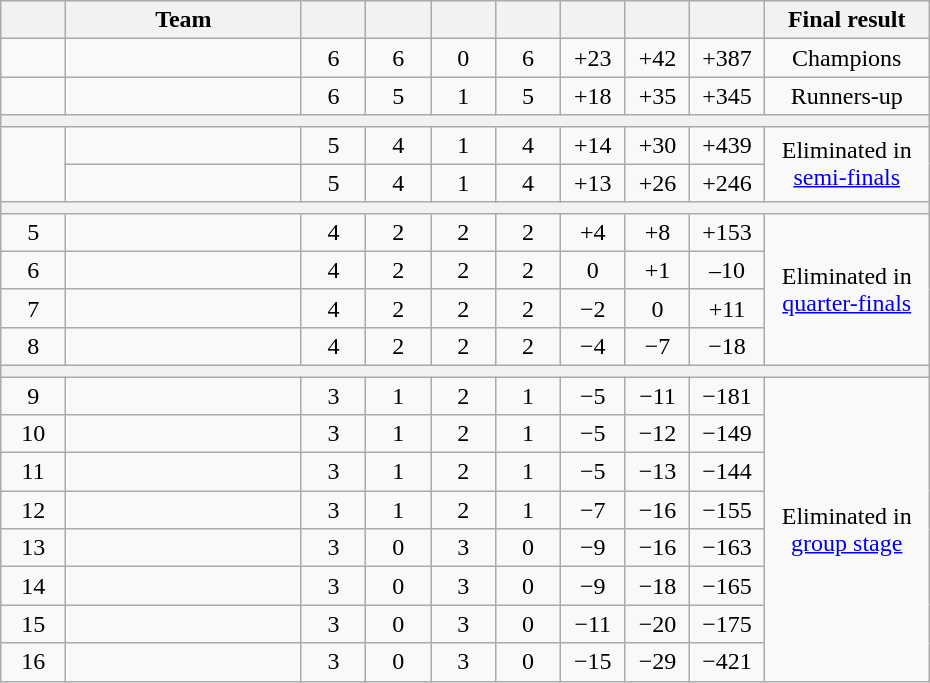<table class=wikitable style="text-align:center;" width=620>
<tr>
<th width=5.5%></th>
<th width=20%>Team</th>
<th width=5.5%></th>
<th width=5.5%></th>
<th width=5.5%></th>
<th width=5.5%></th>
<th width=5.5%></th>
<th width=5.5%></th>
<th width=5.5%></th>
<th width=14%>Final result</th>
</tr>
<tr>
<td></td>
<td align="left"></td>
<td>6</td>
<td>6</td>
<td>0</td>
<td>6</td>
<td>+23</td>
<td>+42</td>
<td>+387</td>
<td>Champions</td>
</tr>
<tr>
<td></td>
<td align="left"></td>
<td>6</td>
<td>5</td>
<td>1</td>
<td>5</td>
<td>+18</td>
<td>+35</td>
<td>+345</td>
<td>Runners-up</td>
</tr>
<tr>
<th colspan="10"></th>
</tr>
<tr>
<td rowspan="2"></td>
<td align="left"></td>
<td>5</td>
<td>4</td>
<td>1</td>
<td>4</td>
<td>+14</td>
<td>+30</td>
<td>+439</td>
<td rowspan="2">Eliminated in <a href='#'>semi-finals</a></td>
</tr>
<tr>
<td align="left"></td>
<td>5</td>
<td>4</td>
<td>1</td>
<td>4</td>
<td>+13</td>
<td>+26</td>
<td>+246</td>
</tr>
<tr>
<th colspan="10"></th>
</tr>
<tr>
<td>5</td>
<td align="left"></td>
<td>4</td>
<td>2</td>
<td>2</td>
<td>2</td>
<td>+4</td>
<td>+8</td>
<td>+153</td>
<td rowspan="4">Eliminated in <a href='#'>quarter-finals</a></td>
</tr>
<tr>
<td>6</td>
<td align="left"></td>
<td>4</td>
<td>2</td>
<td>2</td>
<td>2</td>
<td>0</td>
<td>+1</td>
<td>–10</td>
</tr>
<tr>
<td>7</td>
<td align="left"></td>
<td>4</td>
<td>2</td>
<td>2</td>
<td>2</td>
<td>−2</td>
<td>0</td>
<td>+11</td>
</tr>
<tr>
<td>8</td>
<td align="left"></td>
<td>4</td>
<td>2</td>
<td>2</td>
<td>2</td>
<td>−4</td>
<td>−7</td>
<td>−18</td>
</tr>
<tr>
<th colspan="10"></th>
</tr>
<tr>
<td>9</td>
<td align="left"></td>
<td>3</td>
<td>1</td>
<td>2</td>
<td>1</td>
<td>−5</td>
<td>−11</td>
<td>−181</td>
<td rowspan="8">Eliminated in <a href='#'>group stage</a></td>
</tr>
<tr>
<td>10</td>
<td align="left"></td>
<td>3</td>
<td>1</td>
<td>2</td>
<td>1</td>
<td>−5</td>
<td>−12</td>
<td>−149</td>
</tr>
<tr>
<td>11</td>
<td align="left"></td>
<td>3</td>
<td>1</td>
<td>2</td>
<td>1</td>
<td>−5</td>
<td>−13</td>
<td>−144</td>
</tr>
<tr>
<td>12</td>
<td align="left"></td>
<td>3</td>
<td>1</td>
<td>2</td>
<td>1</td>
<td>−7</td>
<td>−16</td>
<td>−155</td>
</tr>
<tr>
<td>13</td>
<td align="left"></td>
<td>3</td>
<td>0</td>
<td>3</td>
<td>0</td>
<td>−9</td>
<td>−16</td>
<td>−163</td>
</tr>
<tr>
<td>14</td>
<td align="left"></td>
<td>3</td>
<td>0</td>
<td>3</td>
<td>0</td>
<td>−9</td>
<td>−18</td>
<td>−165</td>
</tr>
<tr>
<td>15</td>
<td align="left"></td>
<td>3</td>
<td>0</td>
<td>3</td>
<td>0</td>
<td>−11</td>
<td>−20</td>
<td>−175</td>
</tr>
<tr>
<td>16</td>
<td align="left"></td>
<td>3</td>
<td>0</td>
<td>3</td>
<td>0</td>
<td>−15</td>
<td>−29</td>
<td>−421</td>
</tr>
</table>
